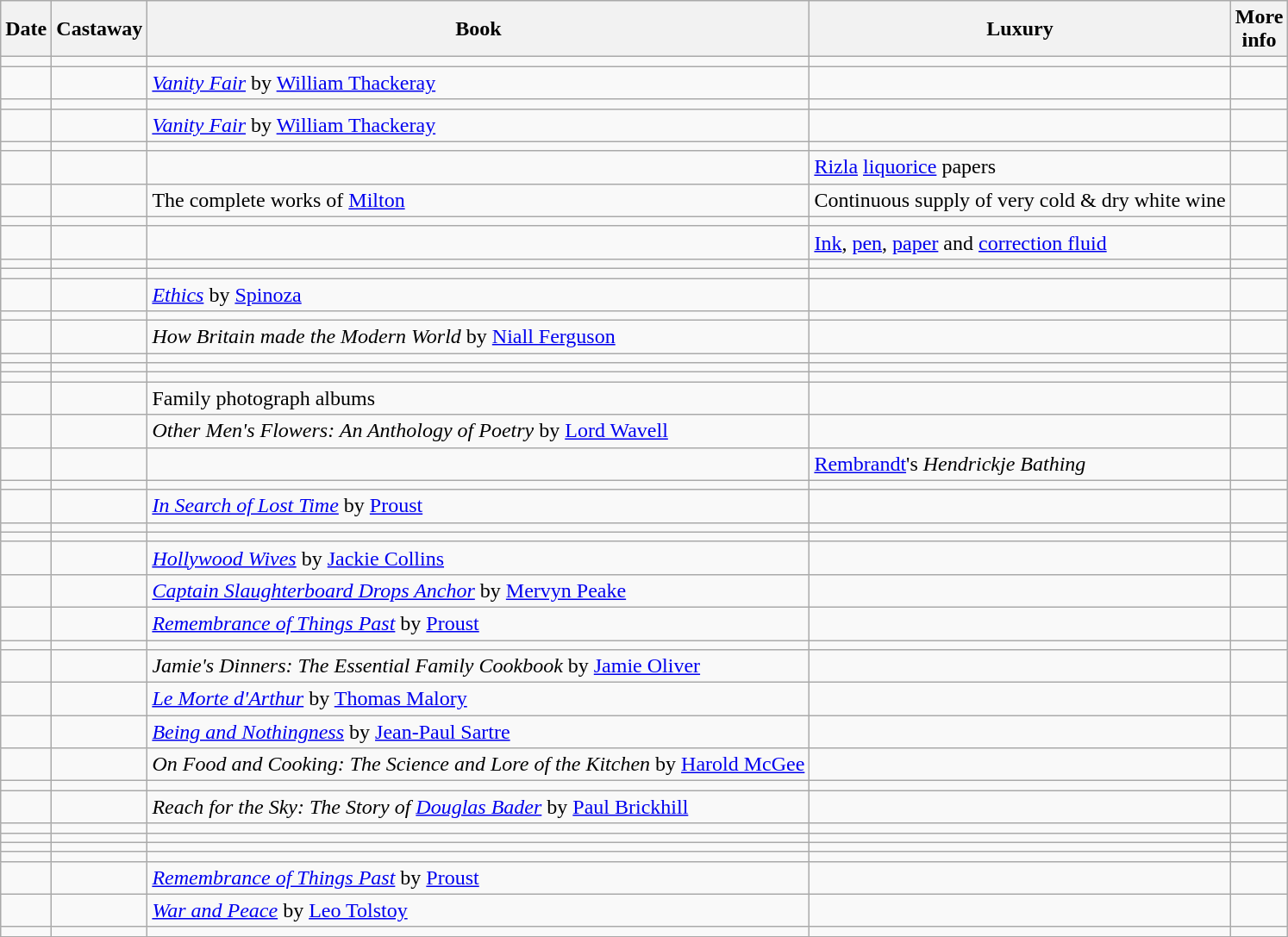<table class="wikitable sortable">
<tr>
<th>Date</th>
<th>Castaway</th>
<th>Book</th>
<th>Luxury</th>
<th class="unsortable">More<br>info</th>
</tr>
<tr>
<td></td>
<td></td>
<td></td>
<td></td>
<td></td>
</tr>
<tr>
<td></td>
<td></td>
<td><em><a href='#'>Vanity Fair</a></em> by <a href='#'>William Thackeray</a></td>
<td></td>
<td></td>
</tr>
<tr>
<td></td>
<td></td>
<td></td>
<td></td>
<td></td>
</tr>
<tr>
<td></td>
<td></td>
<td><em><a href='#'>Vanity Fair</a></em> by <a href='#'>William Thackeray</a></td>
<td></td>
<td></td>
</tr>
<tr>
<td></td>
<td></td>
<td></td>
<td></td>
<td></td>
</tr>
<tr>
<td></td>
<td></td>
<td></td>
<td><a href='#'>Rizla</a> <a href='#'>liquorice</a> papers</td>
<td></td>
</tr>
<tr>
<td></td>
<td></td>
<td>The complete works of <a href='#'>Milton</a></td>
<td>Continuous supply of very cold & dry white wine</td>
<td></td>
</tr>
<tr>
<td></td>
<td></td>
<td></td>
<td></td>
<td></td>
</tr>
<tr>
<td></td>
<td></td>
<td></td>
<td><a href='#'>Ink</a>, <a href='#'>pen</a>, <a href='#'>paper</a> and <a href='#'>correction fluid</a></td>
<td></td>
</tr>
<tr>
<td></td>
<td></td>
<td></td>
<td></td>
<td></td>
</tr>
<tr>
<td></td>
<td></td>
<td></td>
<td></td>
<td></td>
</tr>
<tr>
<td></td>
<td></td>
<td><em><a href='#'>Ethics</a></em> by <a href='#'>Spinoza</a></td>
<td></td>
<td></td>
</tr>
<tr>
<td></td>
<td></td>
<td></td>
<td></td>
<td></td>
</tr>
<tr>
<td></td>
<td></td>
<td><em>How Britain made the Modern World</em> by <a href='#'>Niall Ferguson</a></td>
<td></td>
<td></td>
</tr>
<tr>
<td></td>
<td></td>
<td></td>
<td></td>
<td></td>
</tr>
<tr>
<td></td>
<td></td>
<td></td>
<td></td>
<td></td>
</tr>
<tr>
<td></td>
<td></td>
<td></td>
<td></td>
<td></td>
</tr>
<tr>
<td></td>
<td></td>
<td>Family photograph albums</td>
<td></td>
<td></td>
</tr>
<tr>
<td></td>
<td></td>
<td><em>Other Men's Flowers: An Anthology of Poetry</em> by <a href='#'>Lord Wavell</a></td>
<td></td>
<td></td>
</tr>
<tr>
<td></td>
<td></td>
<td></td>
<td><a href='#'>Rembrandt</a>'s <em>Hendrickje Bathing</em></td>
<td></td>
</tr>
<tr>
<td></td>
<td></td>
<td></td>
<td></td>
<td></td>
</tr>
<tr>
<td></td>
<td></td>
<td><em><a href='#'>In Search of Lost Time</a></em> by <a href='#'>Proust</a></td>
<td></td>
<td></td>
</tr>
<tr>
<td></td>
<td></td>
<td></td>
<td></td>
<td></td>
</tr>
<tr>
<td></td>
<td></td>
<td></td>
<td></td>
<td></td>
</tr>
<tr>
<td></td>
<td></td>
<td><em><a href='#'>Hollywood Wives</a></em> by <a href='#'>Jackie Collins</a></td>
<td></td>
<td></td>
</tr>
<tr>
<td></td>
<td></td>
<td><em><a href='#'>Captain Slaughterboard Drops Anchor</a></em> by <a href='#'>Mervyn Peake</a></td>
<td></td>
<td></td>
</tr>
<tr>
<td></td>
<td></td>
<td><em><a href='#'>Remembrance of Things Past</a></em> by <a href='#'>Proust</a></td>
<td></td>
<td></td>
</tr>
<tr>
<td></td>
<td></td>
<td></td>
<td></td>
<td></td>
</tr>
<tr>
<td></td>
<td></td>
<td><em>Jamie's Dinners: The Essential Family Cookbook</em> by <a href='#'>Jamie Oliver</a></td>
<td></td>
<td></td>
</tr>
<tr>
<td></td>
<td></td>
<td><em><a href='#'>Le Morte d'Arthur</a></em> by <a href='#'>Thomas Malory</a></td>
<td></td>
<td></td>
</tr>
<tr>
<td></td>
<td></td>
<td><em><a href='#'>Being and Nothingness</a></em> by <a href='#'>Jean-Paul Sartre</a></td>
<td></td>
<td></td>
</tr>
<tr>
<td></td>
<td></td>
<td><em>On Food and Cooking: The Science and Lore of the Kitchen</em> by <a href='#'>Harold McGee</a></td>
<td></td>
<td></td>
</tr>
<tr>
<td></td>
<td></td>
<td></td>
<td></td>
<td></td>
</tr>
<tr>
<td></td>
<td></td>
<td><em>Reach for the Sky: The Story of <a href='#'>Douglas Bader</a></em> by <a href='#'>Paul Brickhill</a></td>
<td></td>
<td></td>
</tr>
<tr>
<td></td>
<td></td>
<td></td>
<td></td>
<td></td>
</tr>
<tr>
<td></td>
<td></td>
<td></td>
<td></td>
<td></td>
</tr>
<tr>
<td></td>
<td></td>
<td></td>
<td></td>
<td></td>
</tr>
<tr>
<td></td>
<td></td>
<td></td>
<td></td>
<td></td>
</tr>
<tr>
<td></td>
<td></td>
<td><em><a href='#'>Remembrance of Things Past</a></em> by <a href='#'>Proust</a></td>
<td></td>
<td></td>
</tr>
<tr>
<td></td>
<td></td>
<td><em><a href='#'>War and Peace</a></em> by <a href='#'>Leo Tolstoy</a></td>
<td></td>
<td></td>
</tr>
<tr>
<td></td>
<td></td>
<td></td>
<td></td>
<td></td>
</tr>
<tr>
</tr>
</table>
